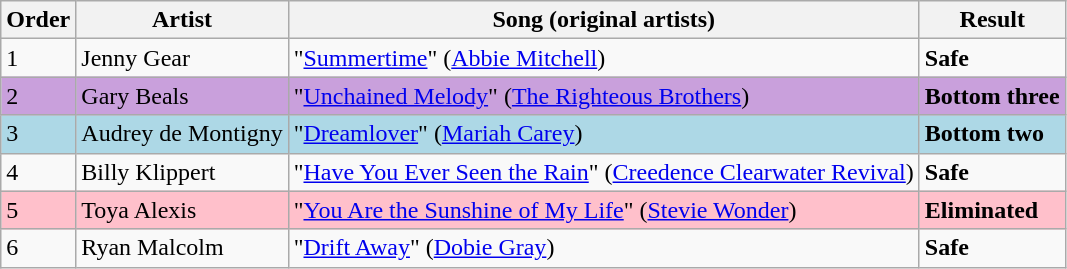<table class=wikitable>
<tr>
<th>Order</th>
<th>Artist</th>
<th>Song (original artists)</th>
<th>Result</th>
</tr>
<tr>
<td>1</td>
<td>Jenny Gear</td>
<td>"<a href='#'>Summertime</a>" (<a href='#'>Abbie Mitchell</a>)</td>
<td><strong>Safe</strong></td>
</tr>
<tr style="background:#C9A0DC">
<td>2</td>
<td>Gary Beals</td>
<td>"<a href='#'>Unchained Melody</a>" (<a href='#'>The Righteous Brothers</a>)</td>
<td><strong>Bottom three</strong></td>
</tr>
<tr style="background:lightblue;">
<td>3</td>
<td>Audrey de Montigny</td>
<td>"<a href='#'>Dreamlover</a>" (<a href='#'>Mariah Carey</a>)</td>
<td><strong>Bottom two</strong></td>
</tr>
<tr>
<td>4</td>
<td>Billy Klippert</td>
<td>"<a href='#'>Have You Ever Seen the Rain</a>" (<a href='#'>Creedence Clearwater Revival</a>)</td>
<td><strong>Safe</strong></td>
</tr>
<tr style="background:pink;">
<td>5</td>
<td>Toya Alexis</td>
<td>"<a href='#'>You Are the Sunshine of My Life</a>" (<a href='#'>Stevie Wonder</a>)</td>
<td><strong>Eliminated</strong></td>
</tr>
<tr>
<td>6</td>
<td>Ryan Malcolm</td>
<td>"<a href='#'>Drift Away</a>" (<a href='#'>Dobie Gray</a>)</td>
<td><strong>Safe</strong></td>
</tr>
</table>
